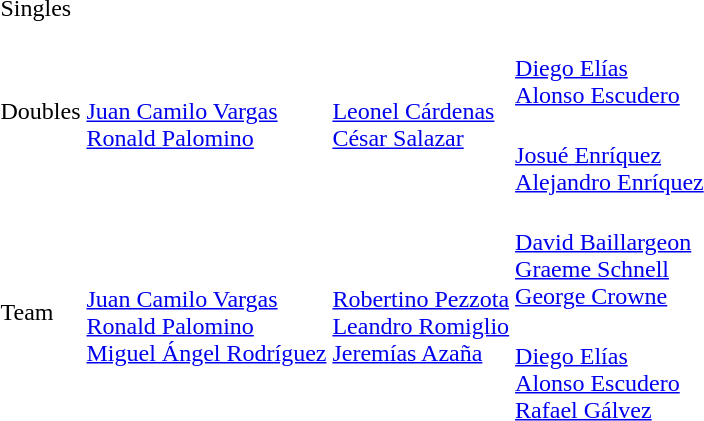<table>
<tr>
<td rowspan=2>Singles<br></td>
<td rowspan=2></td>
<td rowspan=2></td>
<td></td>
</tr>
<tr>
<td></td>
</tr>
<tr>
<td rowspan=2>Doubles<br></td>
<td rowspan=2><br><a href='#'>Juan Camilo Vargas</a><br><a href='#'>Ronald Palomino</a></td>
<td rowspan=2><br><a href='#'>Leonel Cárdenas</a><br><a href='#'>César Salazar</a></td>
<td><br><a href='#'>Diego Elías</a><br><a href='#'>Alonso Escudero</a></td>
</tr>
<tr>
<td><br><a href='#'>Josué Enríquez</a><br><a href='#'>Alejandro Enríquez</a></td>
</tr>
<tr>
<td rowspan=2>Team<br></td>
<td rowspan=2><br><a href='#'>Juan Camilo Vargas</a><br><a href='#'>Ronald Palomino</a><br><a href='#'>Miguel Ángel Rodríguez</a></td>
<td rowspan=2><br><a href='#'>Robertino Pezzota</a><br><a href='#'>Leandro Romiglio</a><br><a href='#'>Jeremías Azaña</a></td>
<td><br><a href='#'>David Baillargeon</a><br><a href='#'>Graeme Schnell</a><br><a href='#'>George Crowne</a></td>
</tr>
<tr>
<td><br><a href='#'>Diego Elías</a><br><a href='#'>Alonso Escudero</a><br><a href='#'>Rafael Gálvez</a></td>
</tr>
</table>
